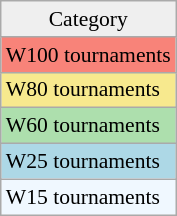<table class=wikitable style=font-size:90%;>
<tr align=center>
<td style="background:#efefef;">Category</td>
</tr>
<tr style="background:#f88379;">
<td>W100 tournaments</td>
</tr>
<tr style="background:#f7e98e;">
<td>W80 tournaments</td>
</tr>
<tr style="background:#addfad;">
<td>W60 tournaments</td>
</tr>
<tr style="background:lightblue;">
<td>W25 tournaments</td>
</tr>
<tr style="background:#f0f8ff;">
<td>W15 tournaments</td>
</tr>
</table>
